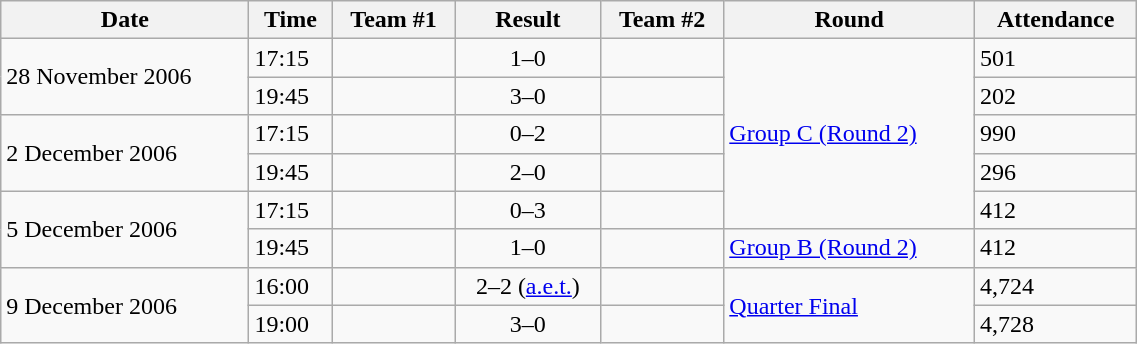<table class="wikitable" style="text-align: left;" width="60%">
<tr>
<th>Date</th>
<th>Time</th>
<th>Team #1</th>
<th>Result</th>
<th>Team #2</th>
<th>Round</th>
<th>Attendance</th>
</tr>
<tr>
<td rowspan="2">28 November 2006</td>
<td>17:15</td>
<td></td>
<td style="text-align:center;">1–0</td>
<td></td>
<td rowspan="5"><a href='#'>Group C (Round 2)</a></td>
<td>501</td>
</tr>
<tr>
<td>19:45</td>
<td></td>
<td style="text-align:center;">3–0</td>
<td></td>
<td>202</td>
</tr>
<tr>
<td rowspan="2">2 December 2006</td>
<td>17:15</td>
<td></td>
<td style="text-align:center;">0–2</td>
<td></td>
<td>990</td>
</tr>
<tr>
<td>19:45</td>
<td></td>
<td style="text-align:center;">2–0</td>
<td></td>
<td>296</td>
</tr>
<tr>
<td rowspan="2">5 December 2006</td>
<td>17:15</td>
<td></td>
<td style="text-align:center;">0–3</td>
<td></td>
<td>412</td>
</tr>
<tr>
<td>19:45</td>
<td></td>
<td style="text-align:center;">1–0</td>
<td></td>
<td><a href='#'>Group B (Round 2)</a></td>
<td>412</td>
</tr>
<tr>
<td rowspan="2">9 December 2006</td>
<td>16:00</td>
<td></td>
<td style="text-align:center;">2–2 (<a href='#'>a.e.t.</a>)<br></td>
<td></td>
<td rowspan="2"><a href='#'>Quarter Final</a></td>
<td>4,724</td>
</tr>
<tr>
<td>19:00</td>
<td></td>
<td style="text-align:center;">3–0</td>
<td></td>
<td>4,728</td>
</tr>
</table>
